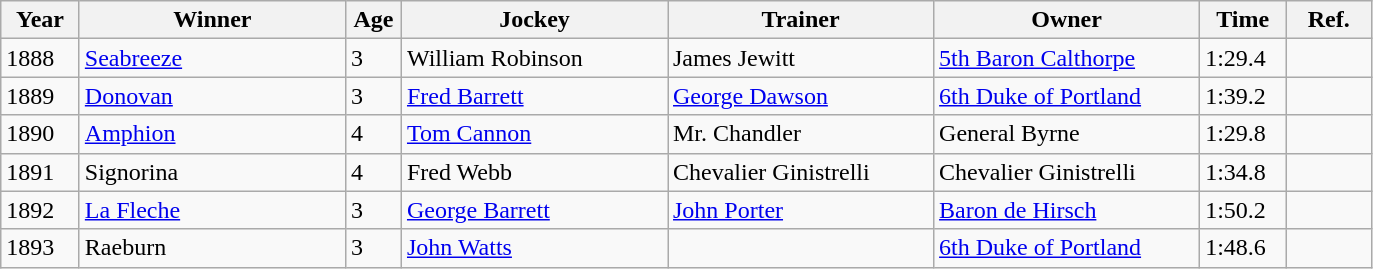<table class="sortable wikitable">
<tr>
<th style="width:45px;"><strong>Year</strong><br></th>
<th style="width:170px;"><strong>Winner</strong><br></th>
<th style="width:30px;"><strong>Age</strong><br></th>
<th style="width:170px;"><strong>Jockey</strong><br></th>
<th style="width:170px;"><strong>Trainer</strong><br></th>
<th style="width:170px;"><strong>Owner</strong><br></th>
<th style="width:50px;"><strong>Time</strong><br></th>
<th style="width:50px;"><strong>Ref.</strong><br></th>
</tr>
<tr>
<td>1888</td>
<td><a href='#'>Seabreeze</a></td>
<td>3</td>
<td>William Robinson</td>
<td>James Jewitt</td>
<td><a href='#'>5th Baron Calthorpe</a></td>
<td>1:29.4</td>
<td></td>
</tr>
<tr>
<td>1889</td>
<td><a href='#'>Donovan</a></td>
<td>3</td>
<td><a href='#'>Fred Barrett</a></td>
<td><a href='#'>George Dawson</a></td>
<td><a href='#'>6th Duke of Portland</a></td>
<td>1:39.2</td>
<td></td>
</tr>
<tr>
<td>1890</td>
<td><a href='#'>Amphion</a></td>
<td>4</td>
<td><a href='#'>Tom Cannon</a></td>
<td>Mr. Chandler</td>
<td>General Byrne</td>
<td>1:29.8</td>
<td></td>
</tr>
<tr>
<td>1891</td>
<td>Signorina</td>
<td>4</td>
<td>Fred Webb</td>
<td>Chevalier Ginistrelli</td>
<td>Chevalier Ginistrelli</td>
<td>1:34.8</td>
<td></td>
</tr>
<tr>
<td>1892</td>
<td><a href='#'>La Fleche</a></td>
<td>3</td>
<td><a href='#'>George Barrett</a></td>
<td><a href='#'>John Porter</a></td>
<td><a href='#'>Baron de Hirsch</a></td>
<td>1:50.2</td>
<td></td>
</tr>
<tr>
<td>1893</td>
<td>Raeburn</td>
<td>3</td>
<td><a href='#'>John Watts</a></td>
<td></td>
<td><a href='#'>6th Duke of Portland</a></td>
<td>1:48.6</td>
<td></td>
</tr>
</table>
